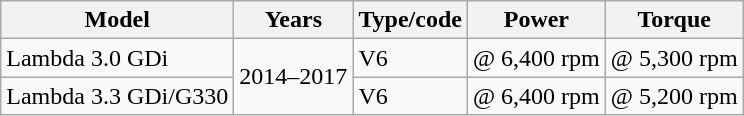<table class="wikitable sortable collapsible">
<tr>
<th>Model</th>
<th>Years</th>
<th>Type/code</th>
<th>Power</th>
<th>Torque</th>
</tr>
<tr>
<td>Lambda 3.0 GDi</td>
<td rowspan=2>2014–2017</td>
<td> V6</td>
<td> @ 6,400 rpm</td>
<td> @ 5,300 rpm</td>
</tr>
<tr>
<td>Lambda 3.3 GDi/G330</td>
<td> V6</td>
<td> @ 6,400 rpm</td>
<td> @ 5,200 rpm</td>
</tr>
</table>
